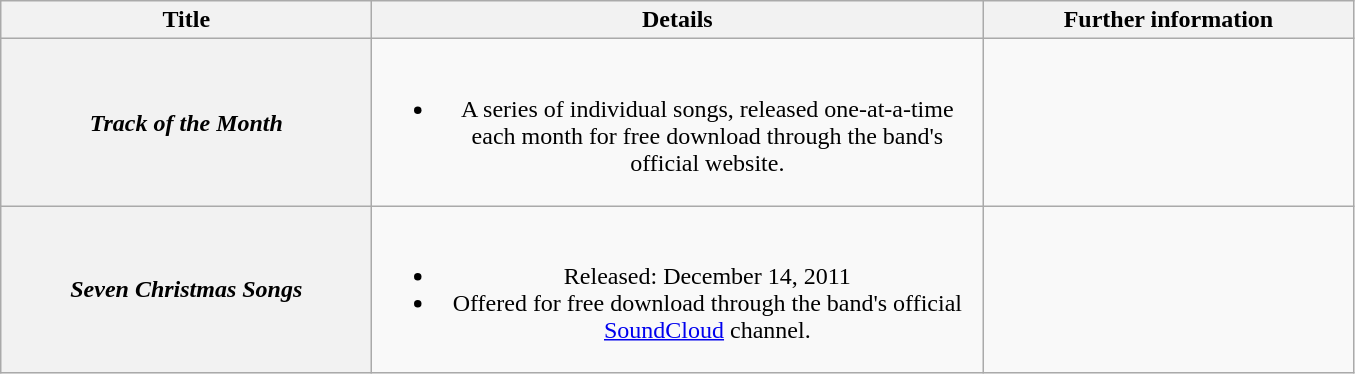<table class="wikitable plainrowheaders" style="text-align:center;" border="1">
<tr>
<th scope="col" rowspan="1" style="width:15em;">Title</th>
<th scope="col" rowspan="1" style="width:25em;">Details</th>
<th scope="col" rowspan="1" style="width:15em;">Further information</th>
</tr>
<tr>
<th scope="row"><em>Track of the Month</em></th>
<td><br><ul><li>A series of individual songs, released one-at-a-time each month for free download through the band's official website.</li></ul></td>
<td><br></td>
</tr>
<tr>
<th scope="row"><em>Seven Christmas Songs</em></th>
<td><br><ul><li>Released: December 14, 2011</li><li>Offered for free download through the band's official <a href='#'>SoundCloud</a> channel.</li></ul></td>
<td><br></td>
</tr>
</table>
